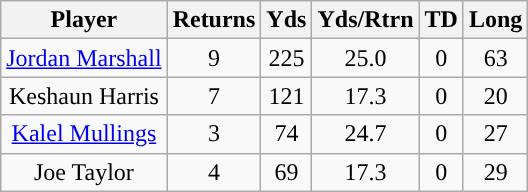<table class="wikitable sortable sortable" style="text-align: center">
<tr align=center>
<th>Player</th>
<th>Returns</th>
<th>Yds</th>
<th>Yds/Rtrn</th>
<th>TD</th>
<th>Long</th>
</tr>
<tr>
<td><a href='#'>Jordan Marshall</a></td>
<td>9</td>
<td>225</td>
<td>25.0</td>
<td>0</td>
<td>63</td>
</tr>
<tr>
<td>Keshaun Harris</td>
<td>7</td>
<td>121</td>
<td>17.3</td>
<td>0</td>
<td>20</td>
</tr>
<tr>
<td><a href='#'>Kalel Mullings</a></td>
<td>3</td>
<td>74</td>
<td>24.7</td>
<td>0</td>
<td>27</td>
</tr>
<tr>
<td>Joe Taylor</td>
<td>4</td>
<td>69</td>
<td>17.3</td>
<td>0</td>
<td>29</td>
</tr>
</table>
